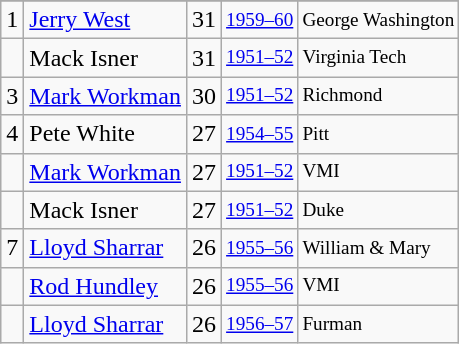<table class="wikitable">
<tr>
</tr>
<tr>
<td>1</td>
<td><a href='#'>Jerry West</a></td>
<td>31</td>
<td style="font-size:80%;"><a href='#'>1959–60</a></td>
<td style="font-size:80%;">George Washington</td>
</tr>
<tr>
<td></td>
<td>Mack Isner</td>
<td>31</td>
<td style="font-size:80%;"><a href='#'>1951–52</a></td>
<td style="font-size:80%;">Virginia Tech</td>
</tr>
<tr>
<td>3</td>
<td><a href='#'>Mark Workman</a></td>
<td>30</td>
<td style="font-size:80%;"><a href='#'>1951–52</a></td>
<td style="font-size:80%;">Richmond</td>
</tr>
<tr>
<td>4</td>
<td>Pete White</td>
<td>27</td>
<td style="font-size:80%;"><a href='#'>1954–55</a></td>
<td style="font-size:80%;">Pitt</td>
</tr>
<tr>
<td></td>
<td><a href='#'>Mark Workman</a></td>
<td>27</td>
<td style="font-size:80%;"><a href='#'>1951–52</a></td>
<td style="font-size:80%;">VMI</td>
</tr>
<tr>
<td></td>
<td>Mack Isner</td>
<td>27</td>
<td style="font-size:80%;"><a href='#'>1951–52</a></td>
<td style="font-size:80%;">Duke</td>
</tr>
<tr>
<td>7</td>
<td><a href='#'>Lloyd Sharrar</a></td>
<td>26</td>
<td style="font-size:80%;"><a href='#'>1955–56</a></td>
<td style="font-size:80%;">William & Mary</td>
</tr>
<tr>
<td></td>
<td><a href='#'>Rod Hundley</a></td>
<td>26</td>
<td style="font-size:80%;"><a href='#'>1955–56</a></td>
<td style="font-size:80%;">VMI</td>
</tr>
<tr>
<td></td>
<td><a href='#'>Lloyd Sharrar</a></td>
<td>26</td>
<td style="font-size:80%;"><a href='#'>1956–57</a></td>
<td style="font-size:80%;">Furman</td>
</tr>
</table>
